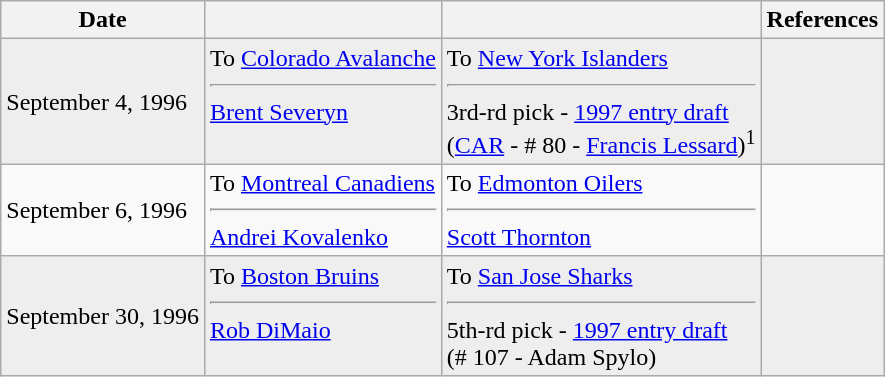<table class="wikitable">
<tr>
<th>Date</th>
<th></th>
<th></th>
<th>References</th>
</tr>
<tr bgcolor="#eeeeee">
<td>September 4, 1996</td>
<td valign="top">To <a href='#'>Colorado Avalanche</a><hr><a href='#'>Brent Severyn</a></td>
<td valign="top">To <a href='#'>New York Islanders</a><hr>3rd-rd pick - <a href='#'>1997 entry draft</a><br>(<a href='#'>CAR</a> - # 80 - <a href='#'>Francis Lessard</a>)<sup>1</sup></td>
<td></td>
</tr>
<tr>
<td>September 6, 1996</td>
<td valign="top">To <a href='#'>Montreal Canadiens</a><hr><a href='#'>Andrei Kovalenko</a></td>
<td valign="top">To <a href='#'>Edmonton Oilers</a><hr><a href='#'>Scott Thornton</a></td>
<td></td>
</tr>
<tr bgcolor="#eeeeee">
<td>September 30, 1996</td>
<td valign="top">To <a href='#'>Boston Bruins</a><hr><a href='#'>Rob DiMaio</a></td>
<td valign="top">To <a href='#'>San Jose Sharks</a><hr>5th-rd pick - <a href='#'>1997 entry draft</a><br>(# 107 - Adam Spylo)</td>
<td></td>
</tr>
</table>
